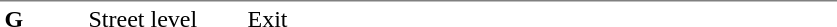<table table border=0 cellspacing=0 cellpadding=3>
<tr>
<td style="border-top:solid 1px gray;" width=50 valign=top><strong>G</strong></td>
<td style="border-top:solid 1px gray;" width=100 valign=top>Street level</td>
<td style="border-top:solid 1px gray;" width=390 valign=top>Exit</td>
</tr>
</table>
